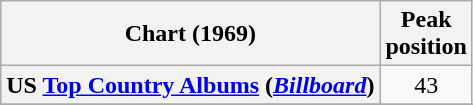<table class="wikitable sortable plainrowheaders" style="text-align:center">
<tr>
<th scope="col">Chart (1969)</th>
<th scope="col">Peak<br> position</th>
</tr>
<tr>
<th scope="row">US <a href='#'>Top Country Albums</a> (<em><a href='#'>Billboard</a></em>)</th>
<td>43</td>
</tr>
<tr>
</tr>
</table>
